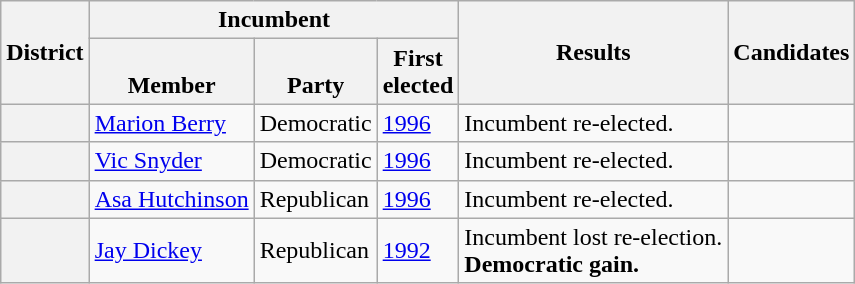<table class="wikitable sortable">
<tr>
<th rowspan=2>District</th>
<th colspan=3>Incumbent</th>
<th rowspan=2>Results</th>
<th rowspan=2 class="unsortable">Candidates</th>
</tr>
<tr valign=bottom>
<th>Member</th>
<th>Party</th>
<th>First<br>elected</th>
</tr>
<tr>
<th></th>
<td><a href='#'>Marion Berry</a></td>
<td>Democratic</td>
<td><a href='#'>1996</a></td>
<td>Incumbent re-elected.</td>
<td nowrap></td>
</tr>
<tr>
<th></th>
<td><a href='#'>Vic Snyder</a></td>
<td>Democratic</td>
<td><a href='#'>1996</a></td>
<td>Incumbent re-elected.</td>
<td nowrap></td>
</tr>
<tr>
<th></th>
<td><a href='#'>Asa Hutchinson</a></td>
<td>Republican</td>
<td><a href='#'>1996</a></td>
<td>Incumbent re-elected.</td>
<td nowrap></td>
</tr>
<tr>
<th></th>
<td><a href='#'>Jay Dickey</a></td>
<td>Republican</td>
<td><a href='#'>1992</a></td>
<td>Incumbent lost re-election.<br><strong>Democratic gain.</strong></td>
<td nowrap></td>
</tr>
</table>
